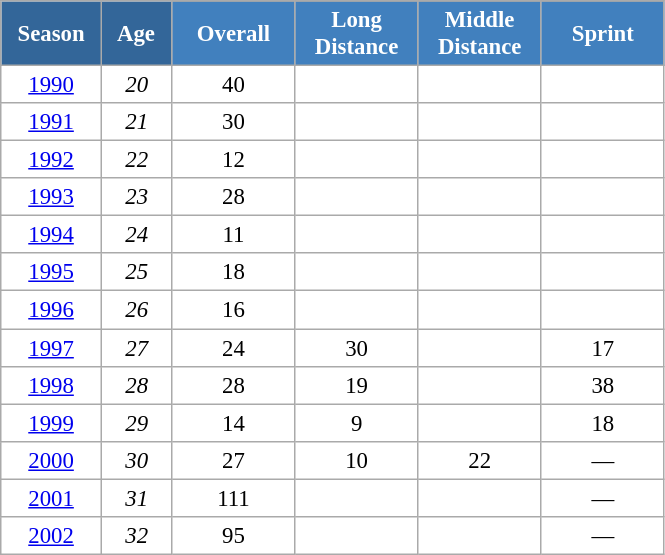<table class="wikitable" style="font-size:95%; text-align:center; border:grey solid 1px; border-collapse:collapse; background:#ffffff;">
<tr>
<th style="background-color:#369; color:white; width:60px;" rowspan="2"> Season </th>
<th style="background-color:#369; color:white; width:40px;" rowspan="2"> Age </th>
</tr>
<tr>
<th style="background-color:#4180be; color:white; width:75px;">Overall</th>
<th style="background-color:#4180be; color:white; width:75px;">Long Distance</th>
<th style="background-color:#4180be; color:white; width:75px;">Middle Distance</th>
<th style="background-color:#4180be; color:white; width:75px;">Sprint</th>
</tr>
<tr>
<td><a href='#'>1990</a></td>
<td><em>20</em></td>
<td>40</td>
<td></td>
<td></td>
<td></td>
</tr>
<tr>
<td><a href='#'>1991</a></td>
<td><em>21</em></td>
<td>30</td>
<td></td>
<td></td>
<td></td>
</tr>
<tr>
<td><a href='#'>1992</a></td>
<td><em>22</em></td>
<td>12</td>
<td></td>
<td></td>
<td></td>
</tr>
<tr>
<td><a href='#'>1993</a></td>
<td><em>23</em></td>
<td>28</td>
<td></td>
<td></td>
<td></td>
</tr>
<tr>
<td><a href='#'>1994</a></td>
<td><em>24</em></td>
<td>11</td>
<td></td>
<td></td>
<td></td>
</tr>
<tr>
<td><a href='#'>1995</a></td>
<td><em>25</em></td>
<td>18</td>
<td></td>
<td></td>
<td></td>
</tr>
<tr>
<td><a href='#'>1996</a></td>
<td><em>26</em></td>
<td>16</td>
<td></td>
<td></td>
<td></td>
</tr>
<tr>
<td><a href='#'>1997</a></td>
<td><em>27</em></td>
<td>24</td>
<td>30</td>
<td></td>
<td>17</td>
</tr>
<tr>
<td><a href='#'>1998</a></td>
<td><em>28</em></td>
<td>28</td>
<td>19</td>
<td></td>
<td>38</td>
</tr>
<tr>
<td><a href='#'>1999</a></td>
<td><em>29</em></td>
<td>14</td>
<td>9</td>
<td></td>
<td>18</td>
</tr>
<tr>
<td><a href='#'>2000</a></td>
<td><em>30</em></td>
<td>27</td>
<td>10</td>
<td>22</td>
<td>—</td>
</tr>
<tr>
<td><a href='#'>2001</a></td>
<td><em>31</em></td>
<td>111</td>
<td></td>
<td></td>
<td>—</td>
</tr>
<tr>
<td><a href='#'>2002</a></td>
<td><em>32</em></td>
<td>95</td>
<td></td>
<td></td>
<td>—</td>
</tr>
</table>
